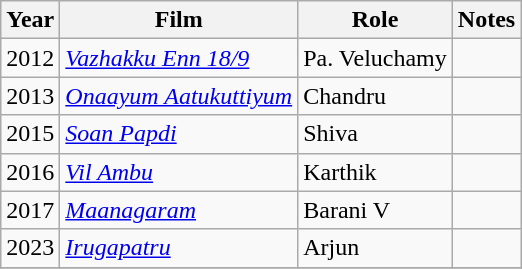<table class="wikitable" style="font-size:100%;">
<tr>
<th>Year</th>
<th>Film</th>
<th>Role</th>
<th>Notes</th>
</tr>
<tr>
<td rowspan="1">2012</td>
<td><em><a href='#'>Vazhakku Enn 18/9</a></em></td>
<td>Pa. Veluchamy</td>
<td></td>
</tr>
<tr>
<td rowspan="1">2013</td>
<td><em><a href='#'>Onaayum Aatukuttiyum</a></em></td>
<td>Chandru</td>
<td></td>
</tr>
<tr>
<td rowspan="1">2015</td>
<td><em><a href='#'>Soan Papdi</a></em></td>
<td>Shiva</td>
<td></td>
</tr>
<tr>
<td rowspan="1">2016</td>
<td><em><a href='#'>Vil Ambu</a></em></td>
<td>Karthik</td>
<td></td>
</tr>
<tr>
<td rowspan="1">2017</td>
<td><em><a href='#'>Maanagaram</a></em></td>
<td>Barani V</td>
<td></td>
</tr>
<tr>
<td>2023</td>
<td><em><a href='#'>Irugapatru</a></em></td>
<td>Arjun</td>
<td></td>
</tr>
<tr>
</tr>
</table>
